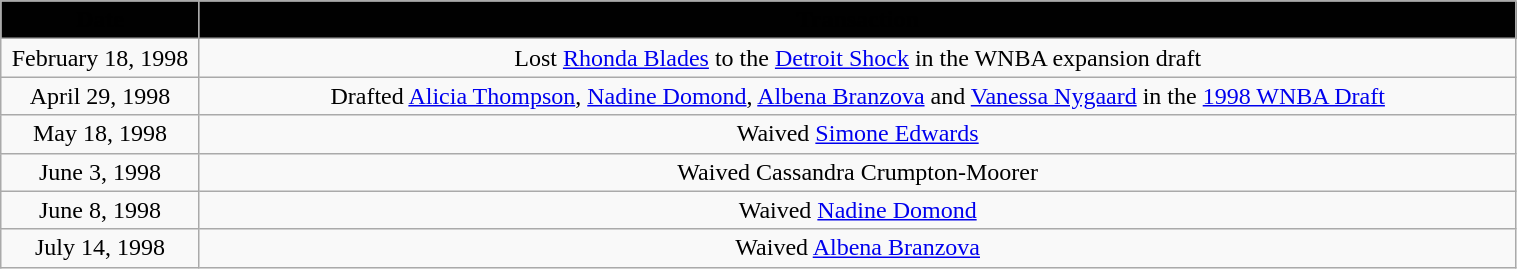<table class="wikitable" style="width:80%; text-align: center;">
<tr>
<th style="background: #010101" width=125"><span>Date</span></th>
<th style="background: #010101" colspan="2"><span>Transaction</span></th>
</tr>
<tr>
<td>February 18, 1998</td>
<td>Lost <a href='#'>Rhonda Blades</a> to the <a href='#'>Detroit Shock</a> in the WNBA expansion draft</td>
</tr>
<tr>
<td>April 29, 1998</td>
<td>Drafted <a href='#'>Alicia Thompson</a>, <a href='#'>Nadine Domond</a>, <a href='#'>Albena Branzova</a> and <a href='#'>Vanessa Nygaard</a> in the <a href='#'>1998 WNBA Draft</a></td>
</tr>
<tr>
<td>May 18, 1998</td>
<td>Waived <a href='#'>Simone Edwards</a></td>
</tr>
<tr>
<td>June 3, 1998</td>
<td>Waived Cassandra Crumpton-Moorer</td>
</tr>
<tr>
<td>June 8, 1998</td>
<td>Waived <a href='#'>Nadine Domond</a></td>
</tr>
<tr>
<td>July 14, 1998</td>
<td>Waived <a href='#'>Albena Branzova</a></td>
</tr>
</table>
